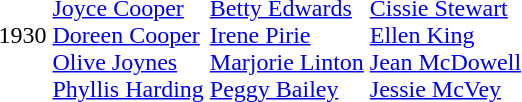<table>
<tr>
<td>1930</td>
<td><br><a href='#'>Joyce Cooper</a><br><a href='#'>Doreen Cooper</a><br><a href='#'>Olive Joynes</a><br><a href='#'>Phyllis Harding</a></td>
<td><br><a href='#'>Betty Edwards</a><br><a href='#'>Irene Pirie</a><br><a href='#'>Marjorie Linton</a><br><a href='#'>Peggy Bailey</a></td>
<td><br><a href='#'>Cissie Stewart</a><br><a href='#'>Ellen King</a><br><a href='#'>Jean McDowell</a><br><a href='#'>Jessie McVey</a></td>
</tr>
</table>
